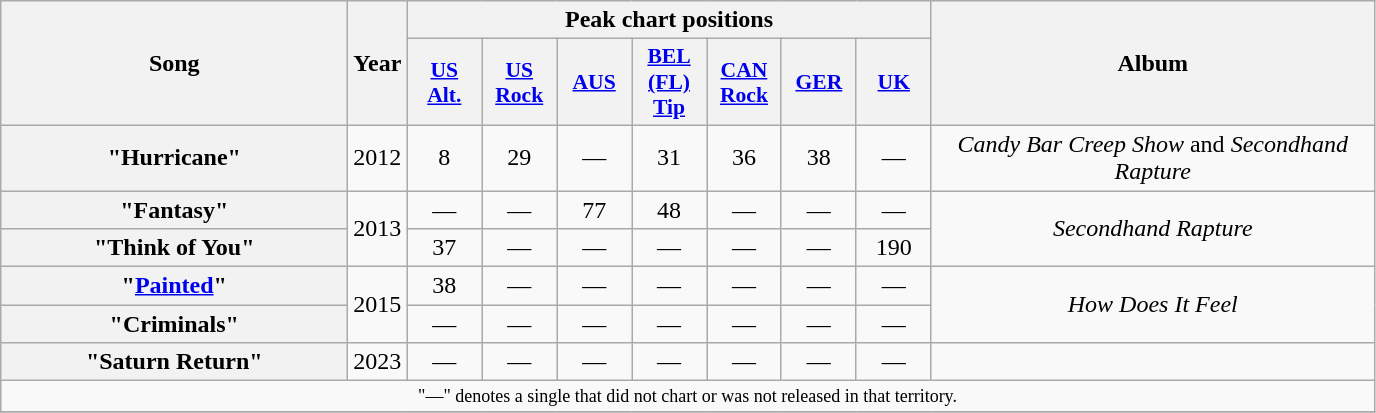<table class="wikitable plainrowheaders" style="text-align:center;">
<tr>
<th scope="col" rowspan="2" style="width:14em;">Song</th>
<th scope="col" rowspan="2">Year</th>
<th scope="col" colspan="7">Peak chart positions</th>
<th scope="col" rowspan="2" style="width:18em;">Album</th>
</tr>
<tr>
<th scope="col" style="width:3em;font-size:90%;"><a href='#'>US<br>Alt.</a><br></th>
<th scope="col" style="width:3em;font-size:90%;"><a href='#'>US Rock</a><br></th>
<th scope="col" style="width:3em;font-size:90%;"><a href='#'>AUS</a><br></th>
<th scope="col" style="width:3em;font-size:90%;"><a href='#'>BEL<br>(FL)<br>Tip</a><br></th>
<th scope="col" style="width:3em;font-size:90%;"><a href='#'>CAN<br>Rock</a><br></th>
<th scope="col" style="width:3em;font-size:90%;"><a href='#'>GER</a><br></th>
<th scope="col" style="width:3em;font-size:90%;"><a href='#'>UK</a><br></th>
</tr>
<tr>
<th scope="row">"Hurricane"</th>
<td>2012</td>
<td>8</td>
<td>29</td>
<td>—</td>
<td>31</td>
<td>36</td>
<td>38</td>
<td>—</td>
<td><em>Candy Bar Creep Show</em> and <em>Secondhand Rapture</em></td>
</tr>
<tr>
<th scope="row">"Fantasy"</th>
<td rowspan="2">2013</td>
<td>—</td>
<td>—</td>
<td>77</td>
<td>48</td>
<td>—</td>
<td>—</td>
<td>—</td>
<td rowspan="2"><em>Secondhand Rapture</em></td>
</tr>
<tr>
<th scope="row">"Think of You"</th>
<td>37</td>
<td>—</td>
<td>—</td>
<td>—</td>
<td>—</td>
<td>—</td>
<td>190</td>
</tr>
<tr>
<th scope="row">"<a href='#'>Painted</a>"</th>
<td rowspan="2">2015</td>
<td>38</td>
<td>—</td>
<td>—</td>
<td>—</td>
<td>—</td>
<td>—</td>
<td>—</td>
<td rowspan="2"><em>How Does It Feel</em></td>
</tr>
<tr>
<th scope="row">"Criminals"</th>
<td>—</td>
<td>—</td>
<td>—</td>
<td>—</td>
<td>—</td>
<td>—</td>
<td>—</td>
</tr>
<tr>
<th scope="row">"Saturn Return"</th>
<td>2023</td>
<td>—</td>
<td>—</td>
<td>—</td>
<td>—</td>
<td>—</td>
<td>—</td>
<td>—</td>
<td></td>
</tr>
<tr>
<td colspan="10" style="text-align:center; font-size:9pt;">"—" denotes a single that did not chart or was not released in that territory.</td>
</tr>
<tr>
</tr>
</table>
